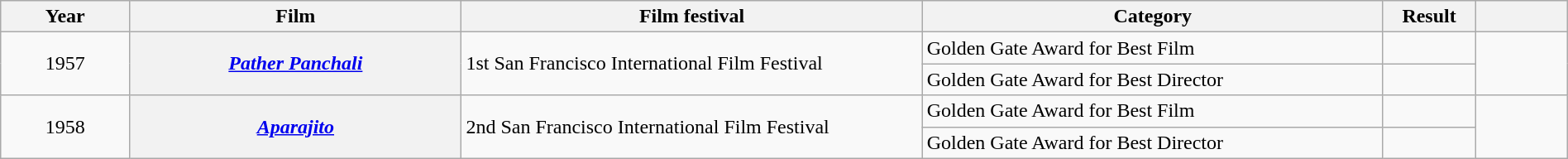<table class="wikitable plainrowheaders sortable" style="width:100%">
<tr>
<th scope="col" style="width:7%">Year</th>
<th scope="col" style="width:18%">Film</th>
<th scope="col" style="width:25%">Film festival</th>
<th scope="col" style="width:25%">Category</th>
<th scope="col" style="width:5%">Result</th>
<th scope="col" style="width:5%" class="unsortable"></th>
</tr>
<tr>
<td style="text-align:center;" rowspan="2">1957</td>
<th scope="row" rowspan="2"><em><a href='#'>Pather Panchali</a></em></th>
<td rowspan="2">1st San Francisco International Film Festival</td>
<td>Golden Gate Award for Best Film</td>
<td></td>
<td style="text-align:center;" rowspan="2"></td>
</tr>
<tr>
<td>Golden Gate Award for Best Director</td>
<td></td>
</tr>
<tr>
<td style="text-align:center;" rowspan="2">1958</td>
<th scope="row" rowspan="2"><em><a href='#'>Aparajito</a></em></th>
<td rowspan="2">2nd San Francisco International Film Festival</td>
<td>Golden Gate Award for Best Film</td>
<td></td>
<td style="text-align:center;" rowspan="2"></td>
</tr>
<tr>
<td>Golden Gate Award for Best Director</td>
<td></td>
</tr>
</table>
